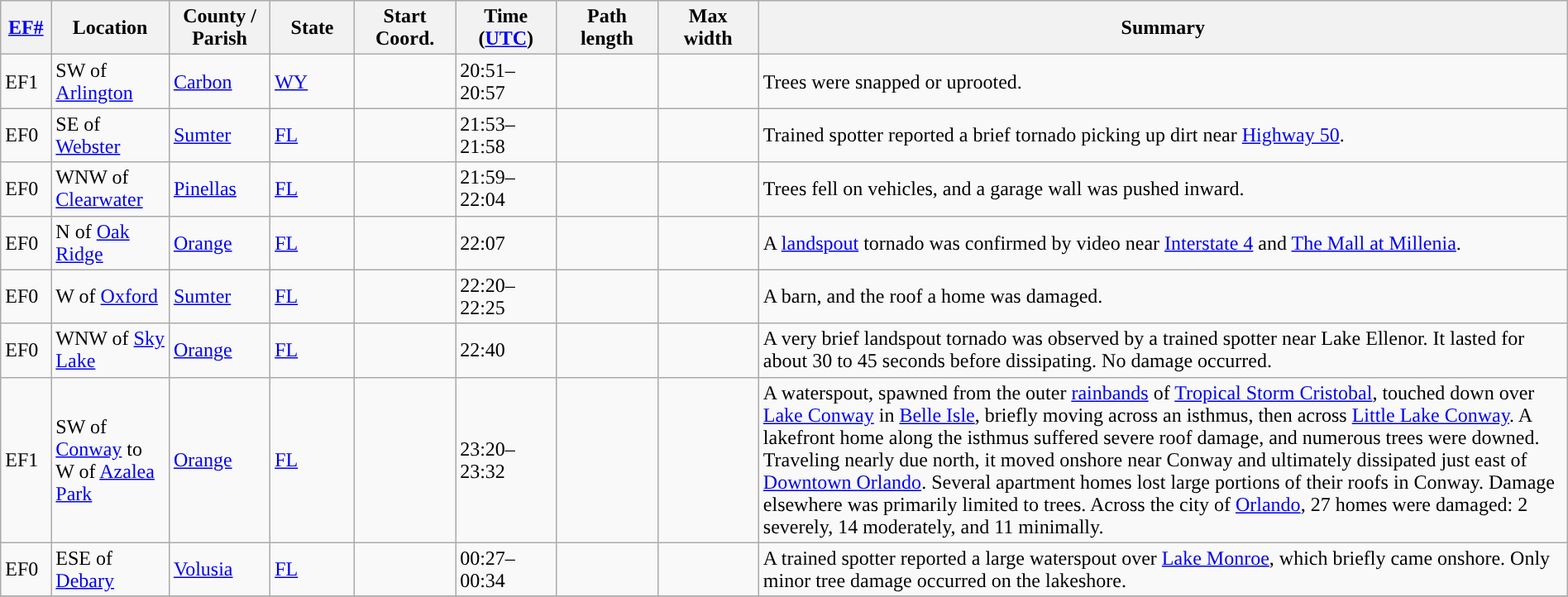<table class="wikitable sortable" style="width:100%;">
<tr>
<th scope="col"  style="width:3%; text-align:center;"><a href='#'>EF#</a></th>
<th scope="col"  style="width:7%; text-align:center;" class="unsortable">Location</th>
<th scope="col"  style="width:6%; text-align:center;" class="unsortable">County / Parish</th>
<th scope="col"  style="width:5%; text-align:center;">State</th>
<th scope="col"  style="width:6%; text-align:center;">Start Coord.</th>
<th scope="col"  style="width:6%; text-align:center;">Time (<a href='#'>UTC</a>)</th>
<th scope="col"  style="width:6%; text-align:center;">Path length</th>
<th scope="col"  style="width:6%; text-align:center;">Max width</th>
<th scope="col" class="unsortable" style="width:48%; text-align:center;">Summary</th>
</tr>
<tr>
<td>EF1</td>
<td>SW of <a href='#'>Arlington</a></td>
<td><a href='#'>Carbon</a></td>
<td><a href='#'>WY</a></td>
<td></td>
<td>20:51–20:57</td>
<td></td>
<td></td>
<td>Trees were snapped or uprooted.</td>
</tr>
<tr>
<td>EF0</td>
<td>SE of <a href='#'>Webster</a></td>
<td><a href='#'>Sumter</a></td>
<td><a href='#'>FL</a></td>
<td></td>
<td>21:53–21:58</td>
<td></td>
<td></td>
<td>Trained spotter reported a brief tornado picking up dirt near <a href='#'>Highway 50</a>.</td>
</tr>
<tr>
<td>EF0</td>
<td>WNW of <a href='#'>Clearwater</a></td>
<td><a href='#'>Pinellas</a></td>
<td><a href='#'>FL</a></td>
<td></td>
<td>21:59–22:04</td>
<td></td>
<td></td>
<td>Trees fell on vehicles, and a garage wall was pushed inward.</td>
</tr>
<tr>
<td>EF0</td>
<td>N of <a href='#'>Oak Ridge</a></td>
<td><a href='#'>Orange</a></td>
<td><a href='#'>FL</a></td>
<td></td>
<td>22:07</td>
<td></td>
<td></td>
<td>A <a href='#'>landspout</a> tornado was confirmed by video near <a href='#'>Interstate 4</a> and <a href='#'>The Mall at Millenia</a>.</td>
</tr>
<tr>
<td>EF0</td>
<td>W of <a href='#'>Oxford</a></td>
<td><a href='#'>Sumter</a></td>
<td><a href='#'>FL</a></td>
<td></td>
<td>22:20–22:25</td>
<td></td>
<td></td>
<td>A barn, and the roof a home was damaged.</td>
</tr>
<tr>
<td>EF0</td>
<td>WNW of <a href='#'>Sky Lake</a></td>
<td><a href='#'>Orange</a></td>
<td><a href='#'>FL</a></td>
<td></td>
<td>22:40</td>
<td></td>
<td></td>
<td>A very brief landspout tornado was observed by a trained spotter near Lake Ellenor. It lasted for about 30 to 45 seconds before dissipating. No damage occurred.</td>
</tr>
<tr>
<td>EF1</td>
<td>SW of <a href='#'>Conway</a> to W of <a href='#'>Azalea Park</a></td>
<td><a href='#'>Orange</a></td>
<td><a href='#'>FL</a></td>
<td></td>
<td>23:20–23:32</td>
<td></td>
<td></td>
<td>A waterspout, spawned from the outer <a href='#'>rainbands</a> of <a href='#'>Tropical Storm Cristobal</a>, touched down over <a href='#'>Lake Conway</a> in <a href='#'>Belle Isle</a>, briefly moving across an isthmus, then across <a href='#'>Little Lake Conway</a>. A lakefront home along the isthmus suffered severe roof damage, and numerous trees were downed. Traveling nearly due north, it moved onshore near Conway and ultimately dissipated just east of <a href='#'>Downtown Orlando</a>. Several apartment homes lost large portions of their roofs in Conway. Damage elsewhere was primarily limited to trees. Across the city of <a href='#'>Orlando</a>, 27 homes were damaged: 2 severely, 14 moderately, and 11 minimally.</td>
</tr>
<tr>
<td>EF0</td>
<td>ESE of <a href='#'>Debary</a></td>
<td><a href='#'>Volusia</a></td>
<td><a href='#'>FL</a></td>
<td></td>
<td>00:27–00:34</td>
<td></td>
<td></td>
<td>A trained spotter reported a large waterspout over <a href='#'>Lake Monroe</a>, which briefly came onshore. Only minor tree damage occurred on the lakeshore.</td>
</tr>
<tr>
</tr>
</table>
